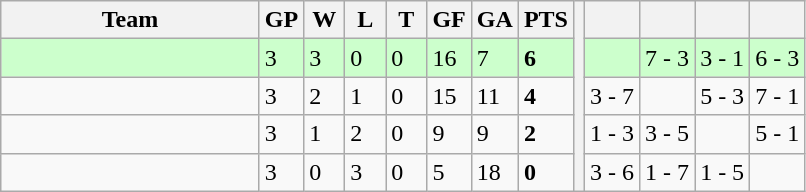<table class="wikitable">
<tr>
<th width=165>Team</th>
<th width=20>GP</th>
<th width=20>W</th>
<th width=20>L</th>
<th width=20>T</th>
<th width=20>GF</th>
<th width=20>GA</th>
<th width=20>PTS</th>
<th rowspan=10></th>
<th></th>
<th></th>
<th></th>
<th></th>
</tr>
<tr bgcolor="#ccffcc">
<td style="text-align:left;"></td>
<td>3</td>
<td>3</td>
<td>0</td>
<td>0</td>
<td>16</td>
<td>7</td>
<td><strong>6</strong></td>
<td></td>
<td>7 - 3</td>
<td>3 - 1</td>
<td>6 - 3</td>
</tr>
<tr>
<td style="text-align:left;"></td>
<td>3</td>
<td>2</td>
<td>1</td>
<td>0</td>
<td>15</td>
<td>11</td>
<td><strong>4</strong></td>
<td>3 - 7</td>
<td></td>
<td>5 - 3</td>
<td>7 - 1</td>
</tr>
<tr>
<td style="text-align:left;"></td>
<td>3</td>
<td>1</td>
<td>2</td>
<td>0</td>
<td>9</td>
<td>9</td>
<td><strong>2</strong></td>
<td>1 - 3</td>
<td>3 - 5</td>
<td></td>
<td>5 - 1</td>
</tr>
<tr>
<td style="text-align:left;"></td>
<td>3</td>
<td>0</td>
<td>3</td>
<td>0</td>
<td>5</td>
<td>18</td>
<td><strong>0</strong></td>
<td>3 - 6</td>
<td>1 - 7</td>
<td>1 - 5</td>
<td></td>
</tr>
</table>
